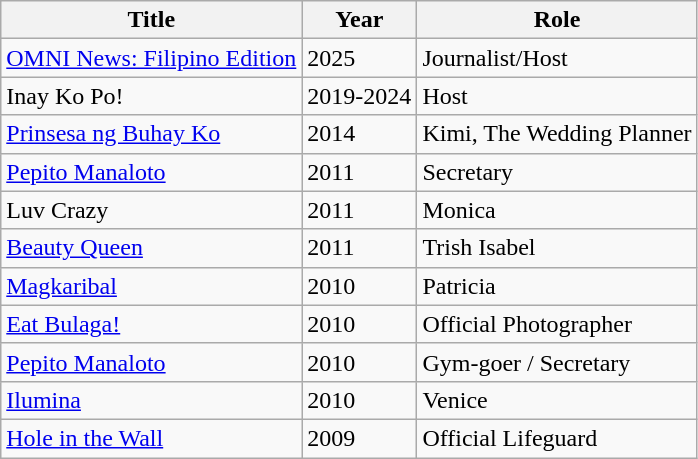<table class="wikitable">
<tr>
<th>Title</th>
<th>Year</th>
<th>Role</th>
</tr>
<tr>
<td><a href='#'>OMNI News: Filipino Edition</a></td>
<td>2025</td>
<td>Journalist/Host</td>
</tr>
<tr>
<td>Inay Ko Po!</td>
<td>2019-2024</td>
<td>Host</td>
</tr>
<tr>
<td><a href='#'>Prinsesa ng Buhay Ko</a></td>
<td>2014</td>
<td>Kimi, The Wedding Planner</td>
</tr>
<tr>
<td><a href='#'>Pepito Manaloto</a></td>
<td>2011</td>
<td>Secretary</td>
</tr>
<tr>
<td>Luv Crazy</td>
<td>2011</td>
<td>Monica</td>
</tr>
<tr>
<td><a href='#'>Beauty Queen</a></td>
<td>2011</td>
<td>Trish Isabel</td>
</tr>
<tr>
<td><a href='#'>Magkaribal</a></td>
<td>2010</td>
<td>Patricia</td>
</tr>
<tr>
<td><a href='#'>Eat Bulaga!</a></td>
<td>2010</td>
<td>Official Photographer</td>
</tr>
<tr>
<td><a href='#'>Pepito Manaloto</a></td>
<td>2010</td>
<td>Gym-goer / Secretary</td>
</tr>
<tr>
<td><a href='#'>Ilumina</a></td>
<td>2010</td>
<td>Venice</td>
</tr>
<tr>
<td><a href='#'>Hole in the Wall</a></td>
<td>2009</td>
<td>Official Lifeguard</td>
</tr>
</table>
